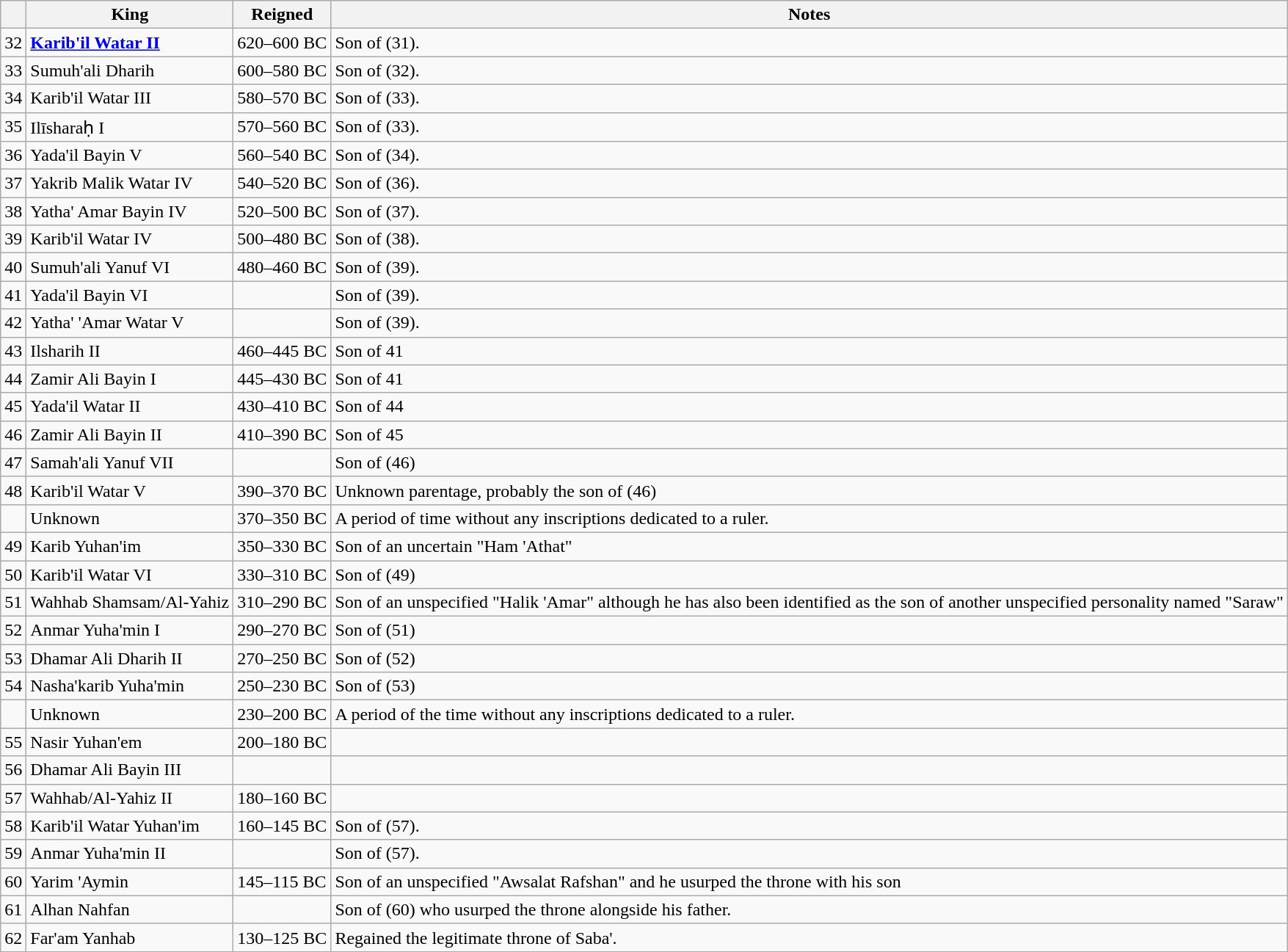<table class="wikitable sortable">
<tr>
<th></th>
<th>King</th>
<th>Reigned</th>
<th>Notes</th>
</tr>
<tr>
<td>32</td>
<td><strong><a href='#'>Karib'il Watar II</a></strong></td>
<td>620–600 BC</td>
<td>Son of (31).</td>
</tr>
<tr>
<td>33</td>
<td>Sumuh'ali Dharih</td>
<td>600–580 BC</td>
<td>Son of (32).</td>
</tr>
<tr>
<td>34</td>
<td>Karib'il Watar III</td>
<td>580–570 BC</td>
<td>Son of (33).</td>
</tr>
<tr>
<td>35</td>
<td>Ilīsharaḥ I</td>
<td>570–560 BC</td>
<td>Son of (33).</td>
</tr>
<tr>
<td>36</td>
<td>Yada'il Bayin V</td>
<td>560–540 BC</td>
<td>Son of (34).</td>
</tr>
<tr>
<td>37</td>
<td>Yakrib Malik Watar IV</td>
<td>540–520 BC</td>
<td>Son of (36).</td>
</tr>
<tr>
<td>38</td>
<td>Yatha' Amar Bayin IV</td>
<td>520–500 BC</td>
<td>Son of (37).</td>
</tr>
<tr>
<td>39</td>
<td>Karib'il Watar IV</td>
<td>500–480 BC</td>
<td>Son of (38).</td>
</tr>
<tr>
<td>40</td>
<td>Sumuh'ali Yanuf VI</td>
<td>480–460 BC</td>
<td>Son of (39).</td>
</tr>
<tr>
<td>41</td>
<td>Yada'il Bayin VI</td>
<td></td>
<td>Son of (39).</td>
</tr>
<tr>
<td>42</td>
<td>Yatha' 'Amar Watar V</td>
<td></td>
<td>Son of (39).</td>
</tr>
<tr>
<td>43</td>
<td>Ilsharih II</td>
<td>460–445 BC</td>
<td>Son of 41</td>
</tr>
<tr>
<td>44</td>
<td>Zamir Ali Bayin I</td>
<td>445–430 BC</td>
<td>Son of 41</td>
</tr>
<tr>
<td>45</td>
<td>Yada'il Watar II</td>
<td>430–410 BC</td>
<td>Son of 44</td>
</tr>
<tr>
<td>46</td>
<td>Zamir Ali Bayin II</td>
<td>410–390 BC</td>
<td>Son of 45</td>
</tr>
<tr>
<td>47</td>
<td>Samah'ali Yanuf VII</td>
<td></td>
<td>Son of (46)</td>
</tr>
<tr>
<td>48</td>
<td>Karib'il Watar V</td>
<td>390–370 BC</td>
<td>Unknown parentage, probably the son of (46)</td>
</tr>
<tr>
<td></td>
<td>Unknown</td>
<td>370–350 BC</td>
<td>A period of time without any inscriptions dedicated to a ruler.</td>
</tr>
<tr>
<td>49</td>
<td>Karib Yuhan'im</td>
<td>350–330 BC</td>
<td>Son of an uncertain "Ham 'Athat"</td>
</tr>
<tr>
<td>50</td>
<td>Karib'il Watar VI</td>
<td>330–310 BC</td>
<td>Son of (49)</td>
</tr>
<tr>
<td>51</td>
<td>Wahhab Shamsam/Al-Yahiz</td>
<td>310–290 BC</td>
<td>Son of an unspecified "Halik 'Amar" although he has also been identified as the son of another unspecified personality named "Saraw"</td>
</tr>
<tr>
<td>52</td>
<td>Anmar Yuha'min I</td>
<td>290–270 BC</td>
<td>Son of (51)</td>
</tr>
<tr>
<td>53</td>
<td>Dhamar Ali Dharih II</td>
<td>270–250 BC</td>
<td>Son of (52)</td>
</tr>
<tr>
<td>54</td>
<td>Nasha'karib Yuha'min</td>
<td>250–230 BC</td>
<td>Son of (53)</td>
</tr>
<tr>
<td></td>
<td>Unknown</td>
<td>230–200 BC</td>
<td>A period of the time without any inscriptions dedicated to a ruler.</td>
</tr>
<tr>
<td>55</td>
<td>Nasir Yuhan'em</td>
<td>200–180 BC</td>
<td></td>
</tr>
<tr>
<td>56</td>
<td>Dhamar Ali Bayin III</td>
<td></td>
<td></td>
</tr>
<tr>
<td>57</td>
<td>Wahhab/Al-Yahiz II</td>
<td>180–160 BC</td>
<td></td>
</tr>
<tr>
<td>58</td>
<td>Karib'il Watar Yuhan'im</td>
<td>160–145 BC</td>
<td>Son of (57).</td>
</tr>
<tr>
<td>59</td>
<td>Anmar Yuha'min II</td>
<td></td>
<td>Son of (57).</td>
</tr>
<tr>
<td>60</td>
<td>Yarim 'Aymin</td>
<td>145–115 BC</td>
<td>Son of an unspecified "Awsalat Rafshan" and he usurped the throne with his son</td>
</tr>
<tr>
<td>61</td>
<td>Alhan Nahfan</td>
<td></td>
<td>Son of (60) who usurped the throne alongside his father.</td>
</tr>
<tr>
<td>62</td>
<td>Far'am Yanhab</td>
<td>130–125 BC</td>
<td>Regained the legitimate throne of Saba'.</td>
</tr>
<tr>
</tr>
</table>
